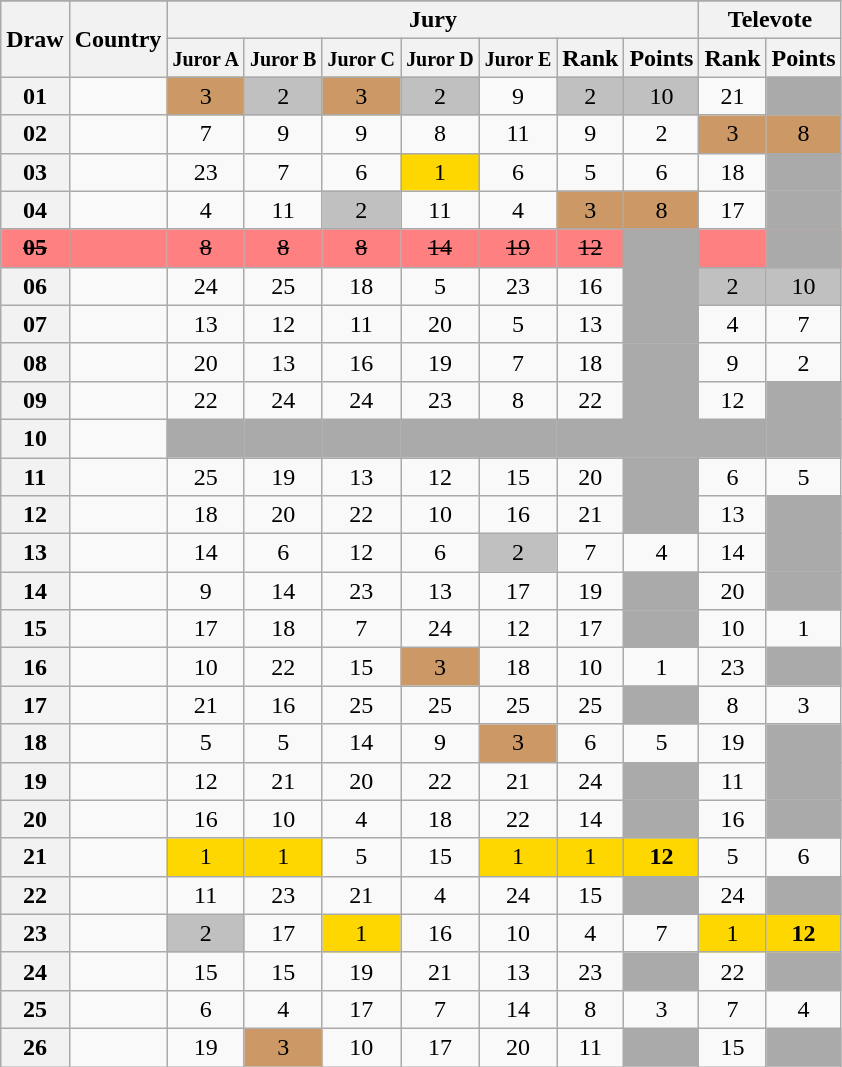<table class="sortable wikitable collapsible plainrowheaders" style="text-align:center;">
<tr>
</tr>
<tr>
<th scope="col" rowspan="2">Draw</th>
<th scope="col" rowspan="2">Country</th>
<th scope="col" colspan="7">Jury</th>
<th scope="col" colspan="2">Televote</th>
</tr>
<tr>
<th scope="col"><small>Juror A</small></th>
<th scope="col"><small>Juror B</small></th>
<th scope="col"><small>Juror C</small></th>
<th scope="col"><small>Juror D</small></th>
<th scope="col"><small>Juror E</small></th>
<th scope="col">Rank</th>
<th scope="col" class="unsortable">Points</th>
<th scope="col">Rank</th>
<th scope="col" class="unsortable">Points</th>
</tr>
<tr>
<th scope="row" style="text-align:center;">01</th>
<td style="text-align:left;"></td>
<td style="background:#CC9966;">3</td>
<td style="background:silver;">2</td>
<td style="background:#CC9966;">3</td>
<td style="background:silver;">2</td>
<td>9</td>
<td style="background:silver;">2</td>
<td style="background:silver;">10</td>
<td>21</td>
<td style="background:#AAAAAA;"></td>
</tr>
<tr>
<th scope="row" style="text-align:center;">02</th>
<td style="text-align:left;"></td>
<td>7</td>
<td>9</td>
<td>9</td>
<td>8</td>
<td>11</td>
<td>9</td>
<td>2</td>
<td style="background:#CC9966;">3</td>
<td style="background:#CC9966;">8</td>
</tr>
<tr>
<th scope="row" style="text-align:center;">03</th>
<td style="text-align:left;"></td>
<td>23</td>
<td>7</td>
<td>6</td>
<td style="background:gold;">1</td>
<td>6</td>
<td>5</td>
<td>6</td>
<td>18</td>
<td style="background:#AAAAAA;"></td>
</tr>
<tr>
<th scope="row" style="text-align:center;">04</th>
<td style="text-align:left;"></td>
<td>4</td>
<td>11</td>
<td style="background:silver;">2</td>
<td>11</td>
<td>4</td>
<td style="background:#CC9966;">3</td>
<td style="background:#CC9966;">8</td>
<td>17</td>
<td style="background:#AAAAAA;"></td>
</tr>
<tr style="background:#FE8080">
<th scope="row" style="text-align:center; background:#FE8080"><s>05</s></th>
<td style="text-align:left;"><s></s> </td>
<td><s>8</s></td>
<td><s>8</s></td>
<td><s>8</s></td>
<td><s>14</s></td>
<td><s>19</s></td>
<td><s>12</s></td>
<td style="background:#AAAAAA;"></td>
<td></td>
<td style="background:#AAAAAA;"></td>
</tr>
<tr>
<th scope="row" style="text-align:center;">06</th>
<td style="text-align:left;"></td>
<td>24</td>
<td>25</td>
<td>18</td>
<td>5</td>
<td>23</td>
<td>16</td>
<td style="background:#AAAAAA;"></td>
<td style="background:silver;">2</td>
<td style="background:silver;">10</td>
</tr>
<tr>
<th scope="row" style="text-align:center;">07</th>
<td style="text-align:left;"></td>
<td>13</td>
<td>12</td>
<td>11</td>
<td>20</td>
<td>5</td>
<td>13</td>
<td style="background:#AAAAAA;"></td>
<td>4</td>
<td>7</td>
</tr>
<tr>
<th scope="row" style="text-align:center;">08</th>
<td style="text-align:left;"></td>
<td>20</td>
<td>13</td>
<td>16</td>
<td>19</td>
<td>7</td>
<td>18</td>
<td style="background:#AAAAAA;"></td>
<td>9</td>
<td>2</td>
</tr>
<tr>
<th scope="row" style="text-align:center;">09</th>
<td style="text-align:left;"></td>
<td>22</td>
<td>24</td>
<td>24</td>
<td>23</td>
<td>8</td>
<td>22</td>
<td style="background:#AAAAAA;"></td>
<td>12</td>
<td style="background:#AAAAAA;"></td>
</tr>
<tr class=sortbottom>
<th scope="row" style="text-align:center;">10</th>
<td style="text-align:left;"></td>
<td style="background:#AAAAAA;"></td>
<td style="background:#AAAAAA;"></td>
<td style="background:#AAAAAA;"></td>
<td style="background:#AAAAAA;"></td>
<td style="background:#AAAAAA;"></td>
<td style="background:#AAAAAA;"></td>
<td style="background:#AAAAAA;"></td>
<td style="background:#AAAAAA;"></td>
<td style="background:#AAAAAA;"></td>
</tr>
<tr>
<th scope="row" style="text-align:center;">11</th>
<td style="text-align:left;"></td>
<td>25</td>
<td>19</td>
<td>13</td>
<td>12</td>
<td>15</td>
<td>20</td>
<td style="background:#AAAAAA;"></td>
<td>6</td>
<td>5</td>
</tr>
<tr>
<th scope="row" style="text-align:center;">12</th>
<td style="text-align:left;"></td>
<td>18</td>
<td>20</td>
<td>22</td>
<td>10</td>
<td>16</td>
<td>21</td>
<td style="background:#AAAAAA;"></td>
<td>13</td>
<td style="background:#AAAAAA;"></td>
</tr>
<tr>
<th scope="row" style="text-align:center;">13</th>
<td style="text-align:left;"></td>
<td>14</td>
<td>6</td>
<td>12</td>
<td>6</td>
<td style="background:silver;">2</td>
<td>7</td>
<td>4</td>
<td>14</td>
<td style="background:#AAAAAA;"></td>
</tr>
<tr>
<th scope="row" style="text-align:center;">14</th>
<td style="text-align:left;"></td>
<td>9</td>
<td>14</td>
<td>23</td>
<td>13</td>
<td>17</td>
<td>19</td>
<td style="background:#AAAAAA;"></td>
<td>20</td>
<td style="background:#AAAAAA;"></td>
</tr>
<tr>
<th scope="row" style="text-align:center;">15</th>
<td style="text-align:left;"></td>
<td>17</td>
<td>18</td>
<td>7</td>
<td>24</td>
<td>12</td>
<td>17</td>
<td style="background:#AAAAAA;"></td>
<td>10</td>
<td>1</td>
</tr>
<tr>
<th scope="row" style="text-align:center;">16</th>
<td style="text-align:left;"></td>
<td>10</td>
<td>22</td>
<td>15</td>
<td style="background:#CC9966;">3</td>
<td>18</td>
<td>10</td>
<td>1</td>
<td>23</td>
<td style="background:#AAAAAA;"></td>
</tr>
<tr>
<th scope="row" style="text-align:center;">17</th>
<td style="text-align:left;"></td>
<td>21</td>
<td>16</td>
<td>25</td>
<td>25</td>
<td>25</td>
<td>25</td>
<td style="background:#AAAAAA;"></td>
<td>8</td>
<td>3</td>
</tr>
<tr>
<th scope="row" style="text-align:center;">18</th>
<td style="text-align:left;"></td>
<td>5</td>
<td>5</td>
<td>14</td>
<td>9</td>
<td style="background:#CC9966;">3</td>
<td>6</td>
<td>5</td>
<td>19</td>
<td style="background:#AAAAAA;"></td>
</tr>
<tr>
<th scope="row" style="text-align:center;">19</th>
<td style="text-align:left;"></td>
<td>12</td>
<td>21</td>
<td>20</td>
<td>22</td>
<td>21</td>
<td>24</td>
<td style="background:#AAAAAA;"></td>
<td>11</td>
<td style="background:#AAAAAA;"></td>
</tr>
<tr>
<th scope="row" style="text-align:center;">20</th>
<td style="text-align:left;"></td>
<td>16</td>
<td>10</td>
<td>4</td>
<td>18</td>
<td>22</td>
<td>14</td>
<td style="background:#AAAAAA;"></td>
<td>16</td>
<td style="background:#AAAAAA;"></td>
</tr>
<tr>
<th scope="row" style="text-align:center;">21</th>
<td style="text-align:left;"></td>
<td style="background:gold;">1</td>
<td style="background:gold;">1</td>
<td>5</td>
<td>15</td>
<td style="background:gold;">1</td>
<td style="background:gold;">1</td>
<td style="background:gold;"><strong>12</strong></td>
<td>5</td>
<td>6</td>
</tr>
<tr>
<th scope="row" style="text-align:center;">22</th>
<td style="text-align:left;"></td>
<td>11</td>
<td>23</td>
<td>21</td>
<td>4</td>
<td>24</td>
<td>15</td>
<td style="background:#AAAAAA;"></td>
<td>24</td>
<td style="background:#AAAAAA;"></td>
</tr>
<tr>
<th scope="row" style="text-align:center;">23</th>
<td style="text-align:left;"></td>
<td style="background:silver;">2</td>
<td>17</td>
<td style="background:gold;">1</td>
<td>16</td>
<td>10</td>
<td>4</td>
<td>7</td>
<td style="background:gold;">1</td>
<td style="background:gold;"><strong>12</strong></td>
</tr>
<tr>
<th scope="row" style="text-align:center;">24</th>
<td style="text-align:left;"></td>
<td>15</td>
<td>15</td>
<td>19</td>
<td>21</td>
<td>13</td>
<td>23</td>
<td style="background:#AAAAAA;"></td>
<td>22</td>
<td style="background:#AAAAAA;"></td>
</tr>
<tr>
<th scope="row" style="text-align:center;">25</th>
<td style="text-align:left;"></td>
<td>6</td>
<td>4</td>
<td>17</td>
<td>7</td>
<td>14</td>
<td>8</td>
<td>3</td>
<td>7</td>
<td>4</td>
</tr>
<tr>
<th scope="row" style="text-align:center;">26</th>
<td style="text-align:left;"></td>
<td>19</td>
<td style="background:#CC9966;">3</td>
<td>10</td>
<td>17</td>
<td>20</td>
<td>11</td>
<td style="background:#AAAAAA;"></td>
<td>15</td>
<td style="background:#AAAAAA;"></td>
</tr>
</table>
